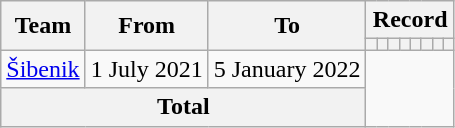<table class="wikitable" tyle="text-align: center">
<tr>
<th rowspan="2">Team</th>
<th rowspan="2">From</th>
<th rowspan="2">To</th>
<th colspan="8">Record</th>
</tr>
<tr>
<th></th>
<th></th>
<th></th>
<th></th>
<th></th>
<th></th>
<th></th>
<th></th>
</tr>
<tr>
<td align="left"><a href='#'>Šibenik</a></td>
<td align="left">1 July 2021</td>
<td align="left">5 January 2022<br></td>
</tr>
<tr>
<th colspan="3">Total<br></th>
</tr>
</table>
